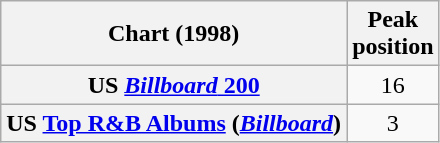<table class="wikitable sortable plainrowheaders" style="text-align:center">
<tr>
<th scope="col">Chart (1998)</th>
<th scope="col">Peak<br> position</th>
</tr>
<tr>
<th scope="row">US <a href='#'><em>Billboard</em> 200</a></th>
<td>16</td>
</tr>
<tr>
<th scope="row">US <a href='#'>Top R&B Albums</a> (<em><a href='#'>Billboard</a></em>)</th>
<td>3</td>
</tr>
</table>
